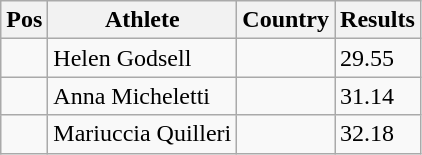<table class="wikitable">
<tr>
<th>Pos</th>
<th>Athlete</th>
<th>Country</th>
<th>Results</th>
</tr>
<tr>
<td align="center"></td>
<td>Helen Godsell</td>
<td></td>
<td>29.55</td>
</tr>
<tr>
<td align="center"></td>
<td>Anna Micheletti</td>
<td></td>
<td>31.14</td>
</tr>
<tr>
<td align="center"></td>
<td>Mariuccia Quilleri</td>
<td></td>
<td>32.18</td>
</tr>
</table>
